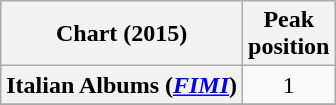<table class="wikitable sortable plainrowheaders" style="text-align:center">
<tr>
<th scope="col">Chart (2015)</th>
<th scope="col">Peak<br>position</th>
</tr>
<tr>
<th scope="row">Italian Albums (<em><a href='#'>FIMI</a></em>)</th>
<td>1</td>
</tr>
<tr>
</tr>
</table>
